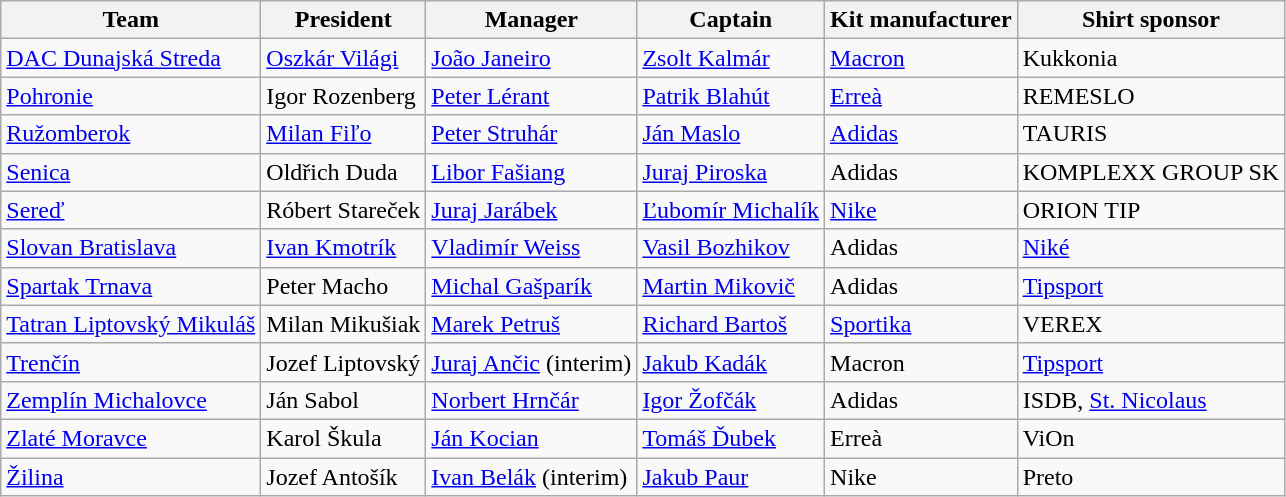<table class="wikitable sortable" style="text-align: left;">
<tr>
<th>Team</th>
<th>President</th>
<th>Manager</th>
<th>Captain</th>
<th>Kit manufacturer</th>
<th>Shirt sponsor</th>
</tr>
<tr>
<td><a href='#'>DAC Dunajská Streda</a></td>
<td> <a href='#'>Oszkár Világi</a></td>
<td> <a href='#'>João Janeiro</a></td>
<td> <a href='#'>Zsolt Kalmár</a></td>
<td><a href='#'>Macron</a></td>
<td>Kukkonia</td>
</tr>
<tr>
<td><a href='#'>Pohronie</a></td>
<td> Igor Rozenberg</td>
<td> <a href='#'>Peter Lérant</a></td>
<td> <a href='#'>Patrik Blahút</a></td>
<td><a href='#'>Erreà</a></td>
<td>REMESLO</td>
</tr>
<tr>
<td><a href='#'>Ružomberok</a></td>
<td> <a href='#'>Milan Fiľo</a></td>
<td> <a href='#'>Peter Struhár</a></td>
<td> <a href='#'>Ján Maslo</a></td>
<td><a href='#'>Adidas</a></td>
<td>TAURIS</td>
</tr>
<tr>
<td><a href='#'>Senica</a></td>
<td> Oldřich Duda</td>
<td> <a href='#'>Libor Fašiang</a></td>
<td> <a href='#'>Juraj Piroska</a></td>
<td>Adidas</td>
<td>KOMPLEXX GROUP SK</td>
</tr>
<tr>
<td><a href='#'>Sereď</a></td>
<td> Róbert Stareček</td>
<td> <a href='#'>Juraj Jarábek</a></td>
<td> <a href='#'>Ľubomír Michalík</a></td>
<td><a href='#'>Nike</a></td>
<td>ORION TIP</td>
</tr>
<tr>
<td><a href='#'>Slovan Bratislava</a></td>
<td> <a href='#'>Ivan Kmotrík</a></td>
<td> <a href='#'>Vladimír Weiss</a></td>
<td> <a href='#'>Vasil Bozhikov</a></td>
<td>Adidas</td>
<td><a href='#'>Niké</a></td>
</tr>
<tr>
<td><a href='#'>Spartak Trnava</a></td>
<td> Peter Macho</td>
<td> <a href='#'>Michal Gašparík</a></td>
<td> <a href='#'>Martin Mikovič</a></td>
<td>Adidas</td>
<td><a href='#'>Tipsport</a></td>
</tr>
<tr>
<td><a href='#'>Tatran Liptovský Mikuláš</a></td>
<td> Milan Mikušiak</td>
<td> <a href='#'>Marek Petruš</a></td>
<td> <a href='#'>Richard Bartoš</a></td>
<td><a href='#'>Sportika</a></td>
<td>VEREX</td>
</tr>
<tr>
<td><a href='#'>Trenčín</a></td>
<td> Jozef Liptovský</td>
<td> <a href='#'>Juraj Ančic</a> (interim)</td>
<td> <a href='#'>Jakub Kadák</a></td>
<td>Macron</td>
<td><a href='#'>Tipsport</a></td>
</tr>
<tr>
<td><a href='#'>Zemplín Michalovce</a></td>
<td> Ján Sabol</td>
<td> <a href='#'>Norbert Hrnčár</a></td>
<td> <a href='#'>Igor Žofčák</a></td>
<td>Adidas</td>
<td>ISDB, <a href='#'>St. Nicolaus</a></td>
</tr>
<tr>
<td><a href='#'>Zlaté Moravce</a></td>
<td> Karol Škula</td>
<td> <a href='#'>Ján Kocian</a></td>
<td> <a href='#'>Tomáš Ďubek</a></td>
<td>Erreà</td>
<td>ViOn</td>
</tr>
<tr>
<td><a href='#'>Žilina</a></td>
<td> Jozef Antošík</td>
<td> <a href='#'>Ivan Belák</a> (interim)</td>
<td> <a href='#'>Jakub Paur</a></td>
<td>Nike</td>
<td>Preto</td>
</tr>
</table>
